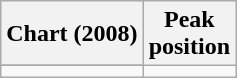<table class="wikitable sortable">
<tr>
<th>Chart (2008)</th>
<th>Peak<br>position</th>
</tr>
<tr>
</tr>
<tr>
<td></td>
</tr>
</table>
